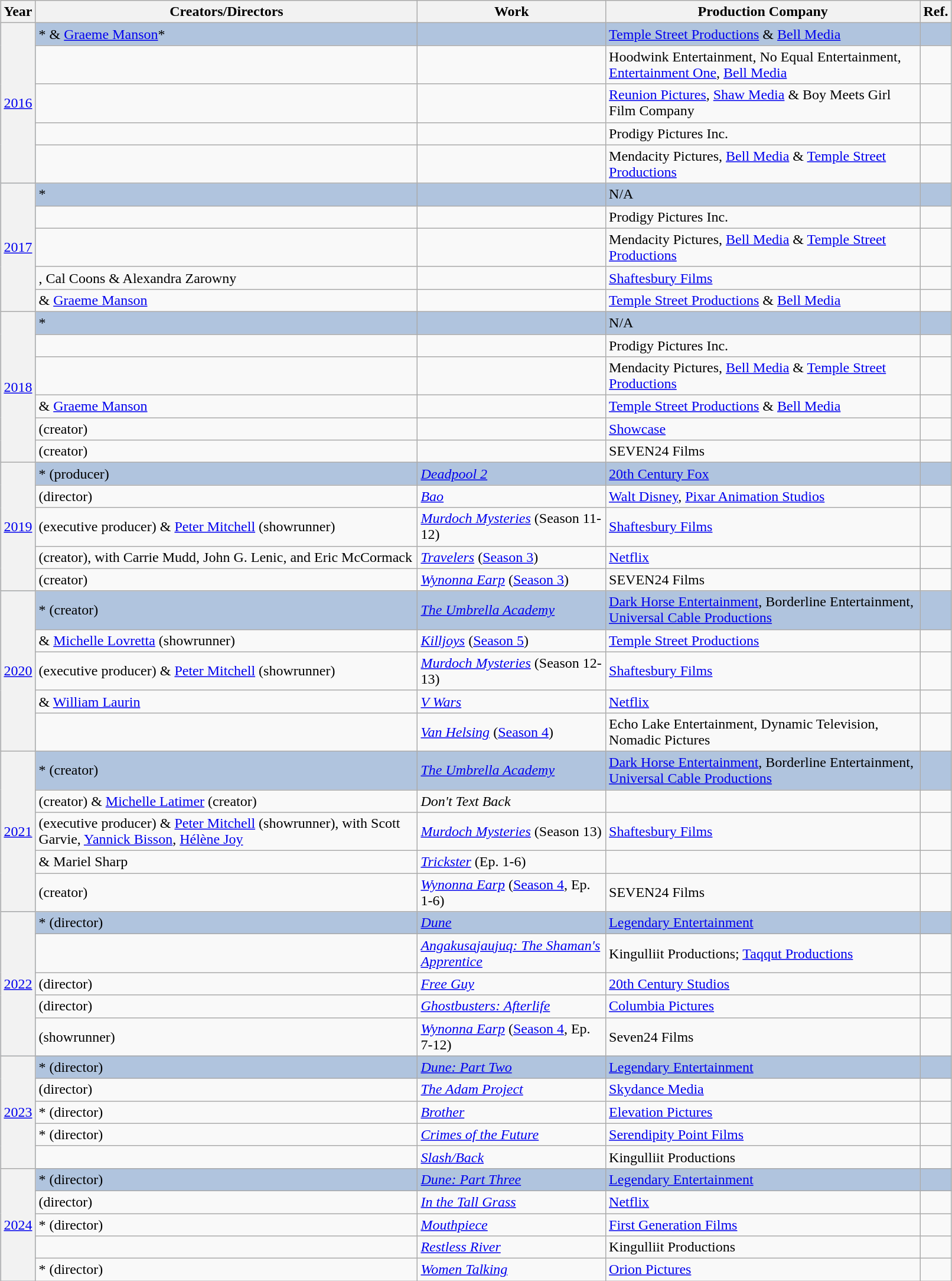<table class="sortable wikitable" width="85%" cellpadding="5" style="margin: 1em auto 1em auto">
<tr>
<th scope="col">Year</th>
<th scope="col">Creators/Directors</th>
<th scope="col">Work</th>
<th scope="col">Production Company</th>
<th class="unsortable">Ref.</th>
</tr>
<tr style="background:#B0C4DE;">
<th scope="row" align="center" style="font-weight:normal;" rowspan=5><a href='#'>2016</a></th>
<td>* & <a href='#'>Graeme Manson</a>*</td>
<td></td>
<td><a href='#'>Temple Street Productions</a> & <a href='#'>Bell Media</a></td>
<td align="center"></td>
</tr>
<tr>
<td></td>
<td></td>
<td>Hoodwink Entertainment, No Equal Entertainment, <a href='#'>Entertainment One</a>, <a href='#'>Bell Media</a></td>
<td align="center"></td>
</tr>
<tr>
<td></td>
<td></td>
<td><a href='#'>Reunion Pictures</a>, <a href='#'>Shaw Media</a> & Boy Meets Girl Film Company</td>
<td align="center"></td>
</tr>
<tr>
<td></td>
<td></td>
<td>Prodigy Pictures Inc.</td>
<td align="center"></td>
</tr>
<tr>
<td></td>
<td></td>
<td>Mendacity Pictures, <a href='#'>Bell Media</a> & <a href='#'>Temple Street Productions</a></td>
<td align="center"></td>
</tr>
<tr style="background:#B0C4DE;">
<th scope="row" align="center" style="font-weight:normal;" rowspan=5><a href='#'>2017</a></th>
<td>*</td>
<td></td>
<td>N/A</td>
<td align="center"></td>
</tr>
<tr>
<td></td>
<td></td>
<td>Prodigy Pictures Inc.</td>
<td align="center"></td>
</tr>
<tr>
<td></td>
<td></td>
<td>Mendacity Pictures, <a href='#'>Bell Media</a> & <a href='#'>Temple Street Productions</a></td>
<td align="center"></td>
</tr>
<tr>
<td>, Cal Coons & Alexandra Zarowny</td>
<td></td>
<td><a href='#'>Shaftesbury Films</a></td>
<td align="center"></td>
</tr>
<tr>
<td> & <a href='#'>Graeme Manson</a></td>
<td></td>
<td><a href='#'>Temple Street Productions</a> & <a href='#'>Bell Media</a></td>
<td align="center"></td>
</tr>
<tr style="background:#B0C4DE;">
<th scope="row" align="center" style="font-weight:normal;" rowspan=6><a href='#'>2018</a></th>
<td>*</td>
<td></td>
<td>N/A</td>
<td align="center"></td>
</tr>
<tr>
<td></td>
<td></td>
<td>Prodigy Pictures Inc.</td>
<td align="center"></td>
</tr>
<tr>
<td></td>
<td></td>
<td>Mendacity Pictures, <a href='#'>Bell Media</a> & <a href='#'>Temple Street Productions</a></td>
<td align="center"></td>
</tr>
<tr>
<td> & <a href='#'>Graeme Manson</a></td>
<td></td>
<td><a href='#'>Temple Street Productions</a> & <a href='#'>Bell Media</a></td>
<td align="center"></td>
</tr>
<tr>
<td> (creator)</td>
<td></td>
<td><a href='#'>Showcase</a></td>
<td align="center"></td>
</tr>
<tr>
<td> (creator)</td>
<td></td>
<td>SEVEN24 Films</td>
<td align="center"></td>
</tr>
<tr style="background:#B0C4DE;">
<th rowspan="5" align="center" style="font-weight:normal;"><a href='#'>2019</a></th>
<td>* (producer)</td>
<td><em><a href='#'>Deadpool 2</a></em></td>
<td><a href='#'>20th Century Fox</a></td>
<td align="center"></td>
</tr>
<tr>
<td> (director)</td>
<td><a href='#'><em>Bao</em></a></td>
<td><a href='#'>Walt Disney</a>, <a href='#'>Pixar Animation Studios</a></td>
<td align="center"></td>
</tr>
<tr>
<td> (executive producer) & <a href='#'>Peter Mitchell</a> (showrunner)</td>
<td><em><a href='#'>Murdoch Mysteries</a></em> (Season 11-12)</td>
<td><a href='#'>Shaftesbury Films</a></td>
<td align="center"></td>
</tr>
<tr>
<td> (creator), with Carrie Mudd, John G. Lenic, and Eric McCormack</td>
<td><em><a href='#'>Travelers</a></em> (<a href='#'>Season 3</a>)</td>
<td><a href='#'>Netflix</a></td>
<td align="center"></td>
</tr>
<tr>
<td> (creator)</td>
<td><em><a href='#'>Wynonna Earp</a></em> (<a href='#'>Season 3</a>)</td>
<td>SEVEN24 Films</td>
<td align="center"></td>
</tr>
<tr style="background:#B0C4DE;">
<th rowspan="5" align="center" style="font-weight:normal;"><a href='#'>2020</a></th>
<td>* (creator)</td>
<td><em><a href='#'>The Umbrella Academy</a></em></td>
<td><a href='#'>Dark Horse Entertainment</a>, Borderline Entertainment, <a href='#'>Universal Cable Productions</a></td>
<td align="center"></td>
</tr>
<tr>
<td> & <a href='#'>Michelle Lovretta</a> (showrunner)</td>
<td><em><a href='#'>Killjoys</a></em> (<a href='#'>Season 5</a>)</td>
<td><a href='#'>Temple Street Productions</a></td>
<td align="center"></td>
</tr>
<tr>
<td> (executive producer) & <a href='#'>Peter Mitchell</a> (showrunner)</td>
<td><em><a href='#'>Murdoch Mysteries</a></em> (Season 12-13)</td>
<td><a href='#'>Shaftesbury Films</a></td>
<td align="center"></td>
</tr>
<tr>
<td> & <a href='#'>William Laurin</a></td>
<td><em><a href='#'>V Wars</a></em></td>
<td><a href='#'>Netflix</a></td>
<td align="center"></td>
</tr>
<tr>
<td></td>
<td><em><a href='#'>Van Helsing</a></em> (<a href='#'>Season 4</a>)</td>
<td>Echo Lake Entertainment, Dynamic Television, Nomadic Pictures</td>
<td align="center"></td>
</tr>
<tr style="background:#B0C4DE;">
<th rowspan="5" align="center" style="font-weight:normal;"><a href='#'>2021</a></th>
<td>* (creator)</td>
<td><em><a href='#'>The Umbrella Academy</a></em></td>
<td><a href='#'>Dark Horse Entertainment</a>, Borderline Entertainment, <a href='#'>Universal Cable Productions</a></td>
<td align="center"></td>
</tr>
<tr>
<td> (creator) & <a href='#'>Michelle Latimer</a> (creator)</td>
<td><em>Don't Text Back</em></td>
<td></td>
<td align="center"></td>
</tr>
<tr>
<td> (executive producer) & <a href='#'>Peter Mitchell</a> (showrunner), with Scott Garvie, <a href='#'>Yannick Bisson</a>, <a href='#'>Hélène Joy</a></td>
<td><em><a href='#'>Murdoch Mysteries</a></em> (Season 13)</td>
<td><a href='#'>Shaftesbury Films</a></td>
<td align="center"></td>
</tr>
<tr>
<td> & Mariel Sharp</td>
<td><em><a href='#'>Trickster</a></em> (Ep. 1-6)</td>
<td></td>
<td align="center"></td>
</tr>
<tr>
<td> (creator)</td>
<td><em><a href='#'>Wynonna Earp</a></em> (<a href='#'>Season 4</a>, Ep. 1-6)</td>
<td>SEVEN24 Films</td>
<td align="center"></td>
</tr>
<tr style="background:#B0C4DE;">
<th rowspan="5" style="font-weight:normal;"><a href='#'>2022</a></th>
<td>* (director)</td>
<td><em><a href='#'>Dune</a></em></td>
<td><a href='#'>Legendary Entertainment</a></td>
<td align="center"></td>
</tr>
<tr>
<td></td>
<td><em><a href='#'>Angakusajaujuq: The Shaman's Apprentice</a></em></td>
<td>Kingulliit Productions; <a href='#'>Taqqut Productions</a></td>
<td align="center"></td>
</tr>
<tr>
<td> (director)</td>
<td><em><a href='#'>Free Guy</a></em></td>
<td><a href='#'>20th Century Studios</a></td>
<td align="center"></td>
</tr>
<tr>
<td> (director)</td>
<td><em><a href='#'>Ghostbusters: Afterlife</a></em></td>
<td><a href='#'>Columbia Pictures</a></td>
<td align="center"></td>
</tr>
<tr>
<td> (showrunner)</td>
<td><em><a href='#'>Wynonna Earp</a></em> (<a href='#'>Season 4</a>, Ep. 7-12)</td>
<td>Seven24 Films</td>
<td align="center"></td>
</tr>
<tr style="background:#B0C4DE;">
<th rowspan="5" style="font-weight:normal;"><a href='#'>2023</a></th>
<td>* (director)</td>
<td><em><a href='#'>Dune: Part Two</a></em></td>
<td><a href='#'>Legendary Entertainment</a></td>
<td align="center"></td>
</tr>
<tr>
<td> (director)</td>
<td><em><a href='#'>The Adam Project</a></em></td>
<td><a href='#'>Skydance Media</a></td>
<td align="center"></td>
</tr>
<tr>
<td>* (director)</td>
<td><em><a href='#'>Brother</a></em></td>
<td><a href='#'>Elevation Pictures</a></td>
<td align="center"></td>
</tr>
<tr>
<td>* (director)</td>
<td><em><a href='#'>Crimes of the Future</a></em></td>
<td><a href='#'>Serendipity Point Films</a></td>
<td align="center"></td>
</tr>
<tr>
<td></td>
<td><em><a href='#'>Slash/Back</a></em></td>
<td>Kingulliit Productions</td>
<td align="center"></td>
</tr>
<tr style="background:#B0C4DE;">
<th rowspan="5" style="font-weight:normal;"><a href='#'>2024</a></th>
<td>* (director)</td>
<td><em><a href='#'>Dune: Part Three</a></em></td>
<td><a href='#'>Legendary Entertainment</a></td>
<td align="center"></td>
</tr>
<tr>
<td> (director)</td>
<td><em><a href='#'>In the Tall Grass</a></em></td>
<td><a href='#'>Netflix</a></td>
<td align="center"></td>
</tr>
<tr>
<td>* (director)</td>
<td><em><a href='#'>Mouthpiece</a></em></td>
<td><a href='#'>First Generation Films</a></td>
<td align="center"></td>
</tr>
<tr>
<td></td>
<td><em><a href='#'>Restless River</a></em></td>
<td>Kingulliit Productions</td>
<td align="center"></td>
</tr>
<tr>
<td>* (director)</td>
<td><em><a href='#'>Women Talking</a></em></td>
<td><a href='#'>Orion Pictures</a></td>
<td align="center"></td>
</tr>
</table>
